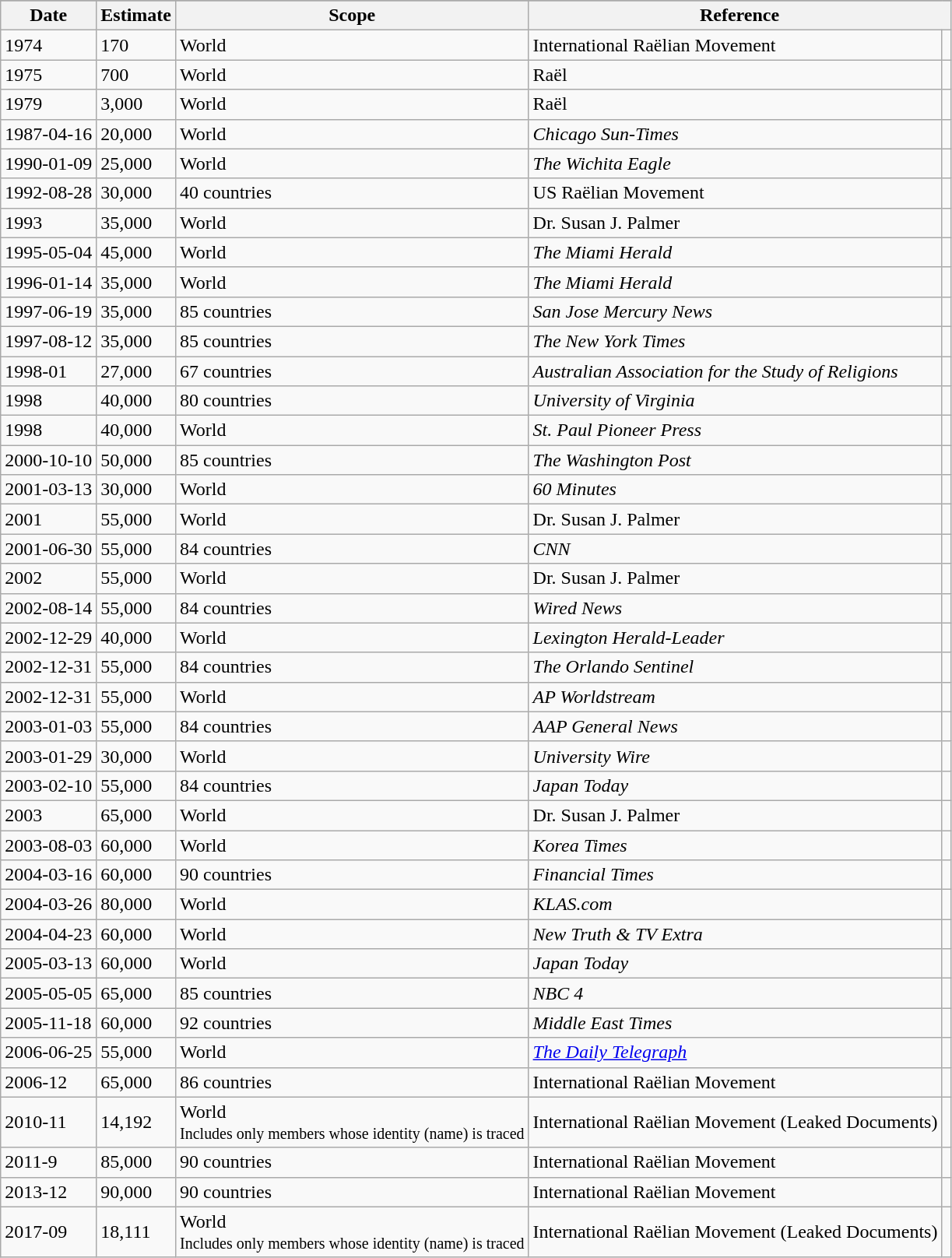<table class="wikitable sortable">
<tr>
</tr>
<tr>
<th>Date</th>
<th>Estimate</th>
<th>Scope</th>
<th colspan=2>Reference</th>
</tr>
<tr>
<td>1974</td>
<td>170</td>
<td>World</td>
<td>International Raëlian Movement</td>
<td></td>
</tr>
<tr>
<td>1975</td>
<td>700</td>
<td>World</td>
<td>Raël</td>
<td></td>
</tr>
<tr>
<td>1979</td>
<td>3,000</td>
<td>World</td>
<td>Raël</td>
<td></td>
</tr>
<tr>
<td>1987-04-16</td>
<td>20,000</td>
<td>World</td>
<td><em>Chicago Sun-Times</em></td>
<td></td>
</tr>
<tr>
<td>1990-01-09</td>
<td>25,000</td>
<td>World</td>
<td><em>The Wichita Eagle</em></td>
<td></td>
</tr>
<tr>
<td>1992-08-28</td>
<td>30,000</td>
<td>40 countries</td>
<td>US Raëlian Movement</td>
<td></td>
</tr>
<tr>
<td>1993</td>
<td>35,000</td>
<td>World</td>
<td>Dr. Susan J. Palmer</td>
<td></td>
</tr>
<tr>
<td>1995-05-04</td>
<td>45,000</td>
<td>World</td>
<td><em>The Miami Herald</em></td>
<td></td>
</tr>
<tr>
<td>1996-01-14</td>
<td>35,000</td>
<td>World</td>
<td><em>The Miami Herald</em></td>
<td></td>
</tr>
<tr>
<td>1997-06-19</td>
<td>35,000</td>
<td>85 countries</td>
<td><em>San Jose Mercury News</em></td>
<td></td>
</tr>
<tr>
<td>1997-08-12</td>
<td>35,000</td>
<td>85 countries</td>
<td><em>The New York Times</em></td>
<td></td>
</tr>
<tr>
<td>1998-01</td>
<td>27,000</td>
<td>67 countries</td>
<td><em>Australian Association for the Study of Religions</em></td>
<td></td>
</tr>
<tr>
<td>1998</td>
<td>40,000</td>
<td>80 countries</td>
<td><em>University of Virginia</em></td>
<td></td>
</tr>
<tr>
<td>1998</td>
<td>40,000</td>
<td>World</td>
<td><em>St. Paul Pioneer Press</em></td>
<td></td>
</tr>
<tr>
<td>2000-10-10</td>
<td>50,000</td>
<td>85 countries</td>
<td><em>The Washington Post</em></td>
<td></td>
</tr>
<tr>
<td>2001-03-13</td>
<td>30,000</td>
<td>World</td>
<td><em>60 Minutes</em></td>
<td></td>
</tr>
<tr>
<td>2001</td>
<td>55,000</td>
<td>World</td>
<td>Dr. Susan J. Palmer</td>
<td></td>
</tr>
<tr>
<td>2001-06-30</td>
<td>55,000</td>
<td>84 countries</td>
<td><em>CNN</em></td>
<td></td>
</tr>
<tr>
<td>2002</td>
<td>55,000</td>
<td>World</td>
<td>Dr. Susan J. Palmer</td>
<td></td>
</tr>
<tr>
<td>2002-08-14</td>
<td>55,000</td>
<td>84 countries</td>
<td><em>Wired News</em></td>
<td></td>
</tr>
<tr>
<td>2002-12-29</td>
<td>40,000</td>
<td>World</td>
<td><em>Lexington Herald-Leader</em></td>
<td></td>
</tr>
<tr>
<td>2002-12-31</td>
<td>55,000</td>
<td>84 countries</td>
<td><em>The Orlando Sentinel</em></td>
<td></td>
</tr>
<tr>
<td>2002-12-31</td>
<td>55,000</td>
<td>World</td>
<td><em>AP Worldstream</em></td>
<td></td>
</tr>
<tr>
<td>2003-01-03</td>
<td>55,000</td>
<td>84 countries</td>
<td><em>AAP General News</em></td>
<td></td>
</tr>
<tr>
<td>2003-01-29</td>
<td>30,000</td>
<td>World</td>
<td><em>University Wire</em></td>
<td></td>
</tr>
<tr>
<td>2003-02-10</td>
<td>55,000</td>
<td>84 countries</td>
<td><em>Japan Today</em></td>
<td></td>
</tr>
<tr>
<td>2003</td>
<td>65,000</td>
<td>World</td>
<td>Dr. Susan J. Palmer</td>
<td></td>
</tr>
<tr>
<td>2003-08-03</td>
<td>60,000</td>
<td>World</td>
<td><em>Korea Times</em></td>
<td></td>
</tr>
<tr>
<td>2004-03-16</td>
<td>60,000</td>
<td>90 countries</td>
<td><em>Financial Times</em></td>
<td></td>
</tr>
<tr>
<td>2004-03-26</td>
<td>80,000</td>
<td>World</td>
<td><em>KLAS.com</em></td>
<td></td>
</tr>
<tr>
<td>2004-04-23</td>
<td>60,000</td>
<td>World</td>
<td><em>New Truth & TV Extra</em></td>
<td></td>
</tr>
<tr>
<td>2005-03-13</td>
<td>60,000</td>
<td>World</td>
<td><em>Japan Today</em></td>
<td></td>
</tr>
<tr>
<td>2005-05-05</td>
<td>65,000</td>
<td>85 countries</td>
<td><em>NBC 4</em></td>
<td></td>
</tr>
<tr>
<td>2005-11-18</td>
<td>60,000</td>
<td>92 countries</td>
<td><em>Middle East Times</em></td>
<td></td>
</tr>
<tr>
<td>2006-06-25</td>
<td>55,000</td>
<td>World</td>
<td><em><a href='#'>The Daily Telegraph</a></em></td>
<td></td>
</tr>
<tr>
<td>2006-12</td>
<td>65,000</td>
<td>86 countries</td>
<td>International Raëlian Movement</td>
<td></td>
</tr>
<tr>
<td>2010-11</td>
<td>14,192</td>
<td>World<br><small>Includes only members whose identity (name) is traced</small></td>
<td>International Raëlian Movement (Leaked Documents)</td>
<td></td>
</tr>
<tr>
<td>2011-9</td>
<td>85,000</td>
<td>90 countries</td>
<td>International Raëlian Movement</td>
<td></td>
</tr>
<tr>
<td>2013-12</td>
<td>90,000</td>
<td>90 countries</td>
<td>International Raëlian Movement</td>
<td></td>
</tr>
<tr>
<td>2017-09</td>
<td>18,111</td>
<td>World<br><small>Includes only members whose identity (name) is traced</small></td>
<td>International Raëlian Movement (Leaked Documents)</td>
<td></td>
</tr>
</table>
